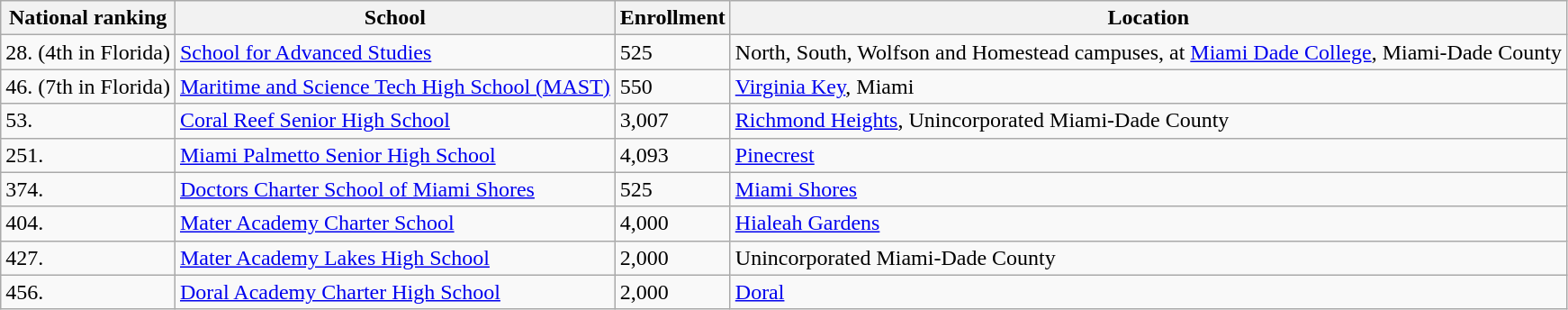<table class="wikitable">
<tr>
<th>National ranking</th>
<th>School</th>
<th>Enrollment</th>
<th>Location</th>
</tr>
<tr>
<td>28. (4th in Florida)</td>
<td><a href='#'>School for Advanced Studies</a></td>
<td>525</td>
<td>North, South, Wolfson and Homestead campuses, at <a href='#'>Miami Dade College</a>, Miami-Dade County</td>
</tr>
<tr>
<td>46. (7th in Florida)</td>
<td><a href='#'>Maritime and Science Tech High School (MAST)</a></td>
<td>550</td>
<td><a href='#'>Virginia Key</a>, Miami</td>
</tr>
<tr>
<td>53.</td>
<td><a href='#'>Coral Reef Senior High School</a></td>
<td>3,007</td>
<td><a href='#'>Richmond Heights</a>, Unincorporated Miami-Dade County</td>
</tr>
<tr>
<td>251.</td>
<td><a href='#'>Miami Palmetto Senior High School</a></td>
<td>4,093</td>
<td><a href='#'>Pinecrest</a></td>
</tr>
<tr>
<td>374.</td>
<td><a href='#'>Doctors Charter School of Miami Shores</a></td>
<td>525</td>
<td><a href='#'>Miami Shores</a></td>
</tr>
<tr>
<td>404.</td>
<td><a href='#'>Mater Academy Charter School</a></td>
<td>4,000</td>
<td><a href='#'>Hialeah Gardens</a></td>
</tr>
<tr>
<td>427.</td>
<td><a href='#'>Mater Academy Lakes High School</a></td>
<td>2,000</td>
<td>Unincorporated Miami-Dade County</td>
</tr>
<tr>
<td>456.</td>
<td><a href='#'>Doral Academy Charter High School</a></td>
<td>2,000</td>
<td><a href='#'>Doral</a></td>
</tr>
</table>
